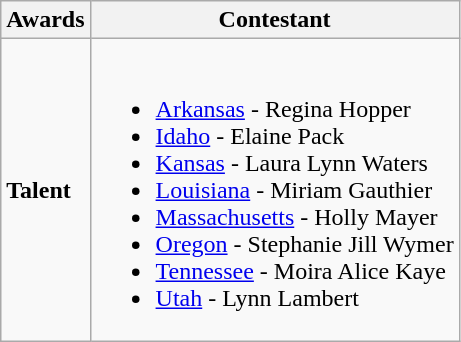<table class="wikitable">
<tr>
<th>Awards</th>
<th>Contestant</th>
</tr>
<tr>
<td><strong>Talent</strong></td>
<td><br><ul><li> <a href='#'>Arkansas</a> - Regina Hopper</li><li> <a href='#'>Idaho</a> - Elaine Pack</li><li> <a href='#'>Kansas</a> -  Laura Lynn Waters</li><li> <a href='#'>Louisiana</a> - Miriam Gauthier</li><li> <a href='#'>Massachusetts</a> - Holly Mayer</li><li> <a href='#'>Oregon</a> - Stephanie Jill Wymer</li><li> <a href='#'>Tennessee</a> - Moira Alice Kaye</li><li> <a href='#'>Utah</a> - Lynn Lambert</li></ul></td>
</tr>
</table>
